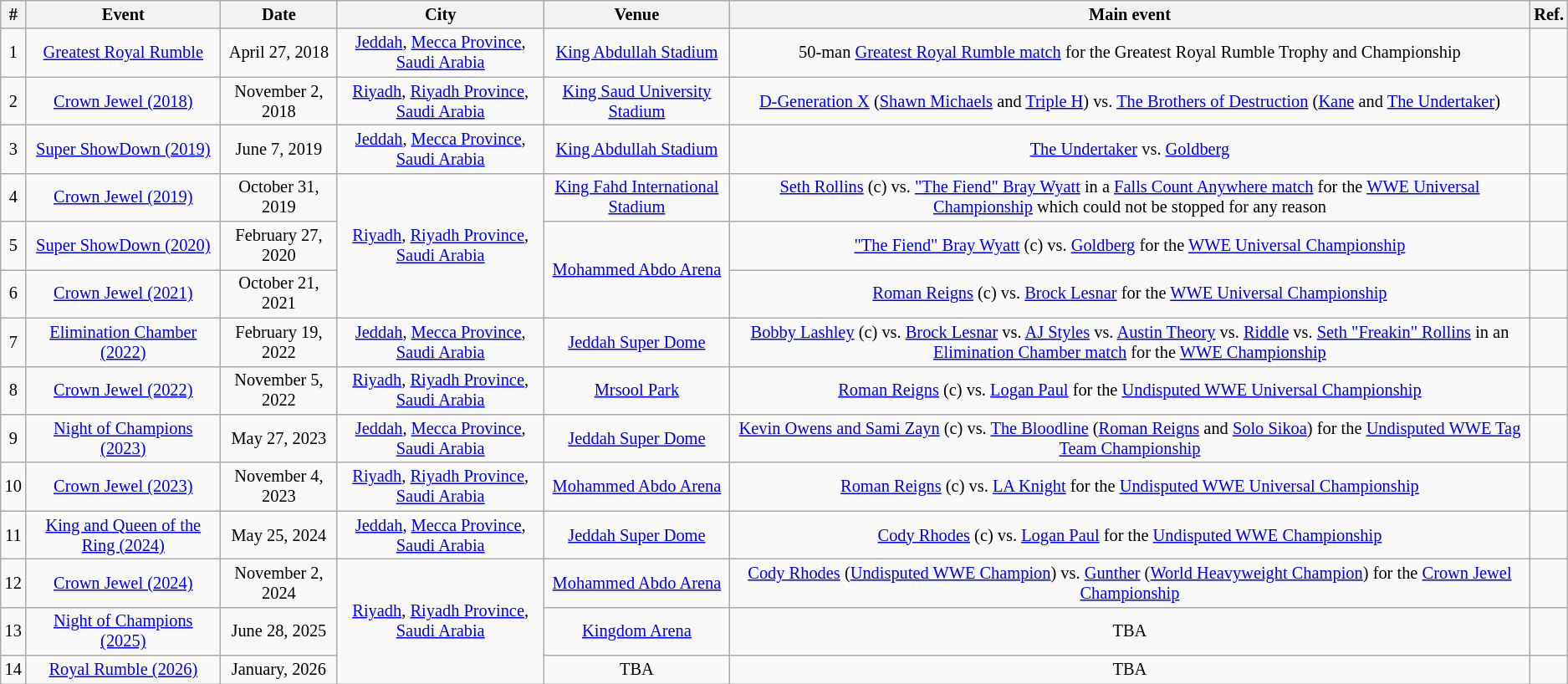<table class="sortable wikitable succession-box" style="font-size:85%; text-align:center;">
<tr>
<th>#</th>
<th>Event</th>
<th>Date</th>
<th>City</th>
<th>Venue</th>
<th>Main event</th>
<th>Ref.</th>
</tr>
<tr>
<td>1</td>
<td><a href='#'>Greatest Royal Rumble</a></td>
<td>April 27, 2018</td>
<td><a href='#'>Jeddah</a>, <a href='#'>Mecca Province</a>, <a href='#'>Saudi Arabia</a></td>
<td><a href='#'>King Abdullah Stadium</a></td>
<td>50-man <a href='#'>Greatest Royal Rumble match</a> for the Greatest Royal Rumble Trophy and Championship</td>
<td></td>
</tr>
<tr>
<td>2</td>
<td><a href='#'>Crown Jewel (2018)</a></td>
<td>November 2, 2018</td>
<td><a href='#'>Riyadh</a>, <a href='#'>Riyadh Province</a>, <a href='#'>Saudi Arabia</a></td>
<td><a href='#'>King Saud University Stadium</a></td>
<td><a href='#'>D-Generation X</a> (<a href='#'>Shawn Michaels</a> and <a href='#'>Triple H</a>) vs. <a href='#'>The Brothers of Destruction</a> (<a href='#'>Kane</a> and <a href='#'>The Undertaker</a>)</td>
<td></td>
</tr>
<tr>
<td>3</td>
<td><a href='#'>Super ShowDown (2019)</a></td>
<td>June 7, 2019</td>
<td><a href='#'>Jeddah</a>, <a href='#'>Mecca Province</a>, <a href='#'>Saudi Arabia</a></td>
<td><a href='#'>King Abdullah Stadium</a></td>
<td><a href='#'>The Undertaker</a> vs. <a href='#'>Goldberg</a></td>
<td></td>
</tr>
<tr>
<td>4</td>
<td><a href='#'>Crown Jewel (2019)</a></td>
<td>October 31, 2019</td>
<td rowspan=3><a href='#'>Riyadh</a>, <a href='#'>Riyadh Province</a>, <a href='#'>Saudi Arabia</a></td>
<td><a href='#'>King Fahd International Stadium</a></td>
<td><a href='#'>Seth Rollins</a> (c) vs. <a href='#'>"The Fiend" Bray Wyatt</a> in a <a href='#'>Falls Count Anywhere match</a> for the <a href='#'>WWE Universal Championship</a> which could not be stopped for any reason</td>
<td></td>
</tr>
<tr>
<td>5</td>
<td><a href='#'>Super ShowDown (2020)</a></td>
<td>February 27, 2020</td>
<td rowspan=2><a href='#'>Mohammed Abdo Arena</a></td>
<td><a href='#'>"The Fiend" Bray Wyatt</a> (c) vs. <a href='#'>Goldberg</a> for the <a href='#'>WWE Universal Championship</a></td>
<td></td>
</tr>
<tr>
<td>6</td>
<td><a href='#'>Crown Jewel (2021)</a></td>
<td>October 21, 2021</td>
<td><a href='#'>Roman Reigns</a> (c) vs. <a href='#'>Brock Lesnar</a> for the <a href='#'>WWE Universal Championship</a></td>
<td></td>
</tr>
<tr>
<td>7</td>
<td><a href='#'>Elimination Chamber (2022)</a></td>
<td>February 19, 2022</td>
<td><a href='#'>Jeddah</a>, <a href='#'>Mecca Province</a>, <a href='#'>Saudi Arabia</a></td>
<td><a href='#'>Jeddah Super Dome</a></td>
<td><a href='#'>Bobby Lashley</a> (c) vs. <a href='#'>Brock Lesnar</a> vs. <a href='#'>AJ Styles</a> vs. <a href='#'>Austin Theory</a> vs. <a href='#'>Riddle</a> vs. <a href='#'>Seth "Freakin" Rollins</a> in an <a href='#'>Elimination Chamber match</a> for the <a href='#'>WWE Championship</a></td>
<td></td>
</tr>
<tr>
<td>8</td>
<td><a href='#'>Crown Jewel (2022)</a></td>
<td>November 5, 2022</td>
<td><a href='#'>Riyadh</a>, <a href='#'>Riyadh Province</a>, <a href='#'>Saudi Arabia</a></td>
<td><a href='#'>Mrsool Park</a></td>
<td><a href='#'>Roman Reigns</a> (c) vs. <a href='#'>Logan Paul</a> for the <a href='#'>Undisputed WWE Universal Championship</a></td>
<td></td>
</tr>
<tr>
<td>9</td>
<td><a href='#'>Night of Champions (2023)</a></td>
<td>May 27, 2023</td>
<td><a href='#'>Jeddah</a>, <a href='#'>Mecca Province</a>, <a href='#'>Saudi Arabia</a></td>
<td><a href='#'>Jeddah Super Dome</a></td>
<td><a href='#'>Kevin Owens and Sami Zayn</a> (c) vs. <a href='#'>The Bloodline</a> (<a href='#'>Roman Reigns</a> and <a href='#'>Solo Sikoa</a>) for the <a href='#'>Undisputed WWE Tag Team Championship</a></td>
<td></td>
</tr>
<tr>
<td>10</td>
<td><a href='#'>Crown Jewel (2023)</a></td>
<td>November 4, 2023</td>
<td><a href='#'>Riyadh</a>, <a href='#'>Riyadh Province</a>, <a href='#'>Saudi Arabia</a></td>
<td><a href='#'>Mohammed Abdo Arena</a></td>
<td><a href='#'>Roman Reigns</a> (c) vs. <a href='#'>LA Knight</a> for the <a href='#'>Undisputed WWE Universal Championship</a></td>
<td></td>
</tr>
<tr>
<td>11</td>
<td><a href='#'>King and Queen of the Ring (2024)</a></td>
<td>May 25, 2024</td>
<td><a href='#'>Jeddah</a>, <a href='#'>Mecca Province</a>, <a href='#'>Saudi Arabia</a></td>
<td><a href='#'>Jeddah Super Dome</a></td>
<td><a href='#'>Cody Rhodes</a> (c) vs. <a href='#'>Logan Paul</a> for the <a href='#'>Undisputed WWE Championship</a></td>
<td></td>
</tr>
<tr>
<td>12</td>
<td><a href='#'>Crown Jewel (2024)</a></td>
<td>November 2, 2024</td>
<td rowspan=3><a href='#'>Riyadh</a>, <a href='#'>Riyadh Province</a>, <a href='#'>Saudi Arabia</a></td>
<td><a href='#'>Mohammed Abdo Arena</a></td>
<td><a href='#'>Cody Rhodes</a> (<a href='#'>Undisputed WWE Champion</a>) vs. <a href='#'>Gunther</a> (<a href='#'>World Heavyweight Champion</a>) for the <a href='#'>Crown Jewel Championship</a></td>
<td></td>
</tr>
<tr>
<td>13</td>
<td><a href='#'>Night of Champions (2025)</a></td>
<td>June 28, 2025</td>
<td><a href='#'>Kingdom Arena</a></td>
<td>TBA</td>
<td></td>
</tr>
<tr>
<td>14</td>
<td><a href='#'>Royal Rumble (2026)</a></td>
<td>January, 2026</td>
<td>TBA</td>
<td>TBA</td>
<td></td>
</tr>
</table>
